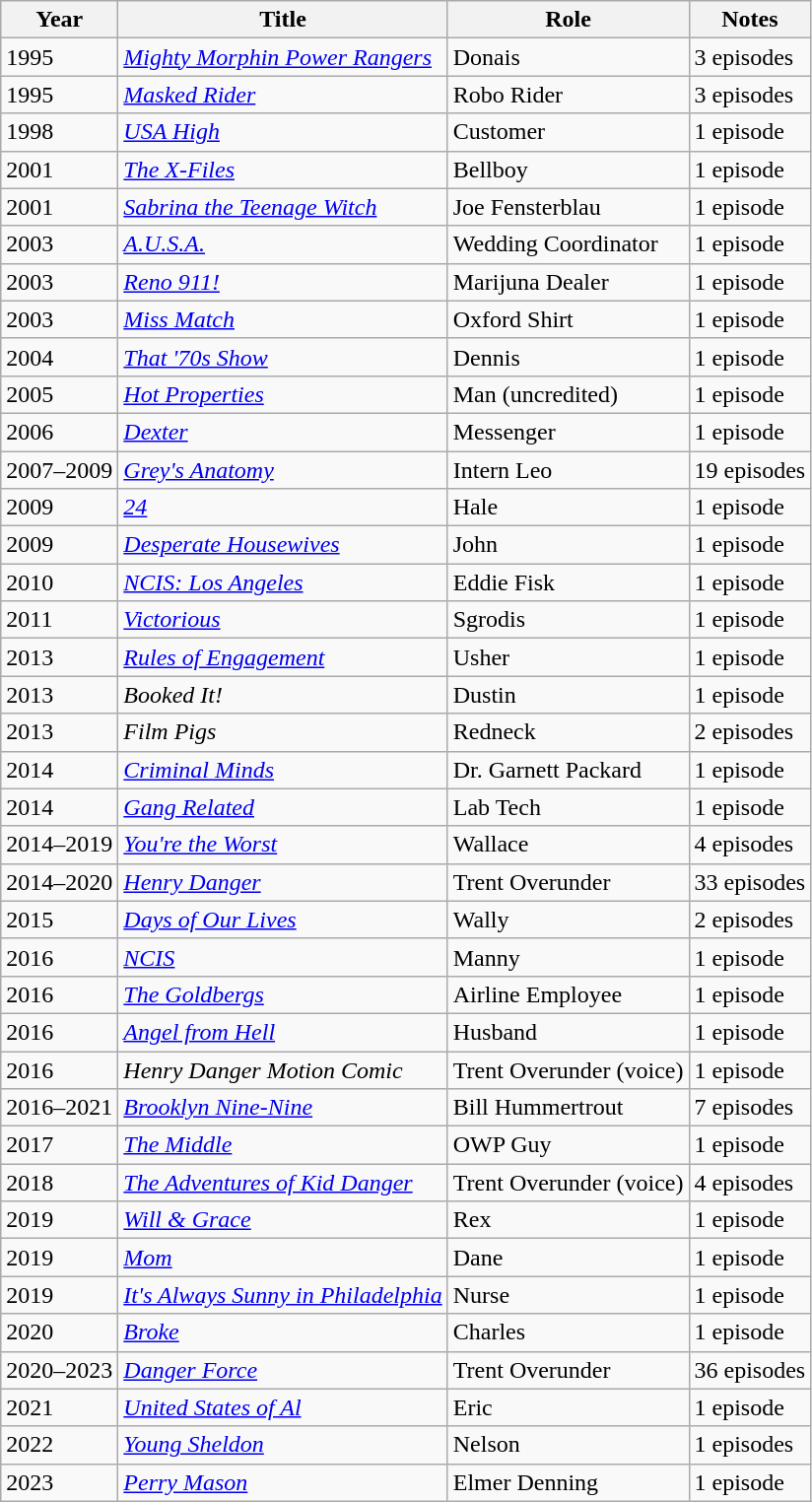<table class="wikitable sortable">
<tr>
<th>Year</th>
<th>Title</th>
<th>Role</th>
<th>Notes</th>
</tr>
<tr>
<td>1995</td>
<td><em><a href='#'>Mighty Morphin Power Rangers</a></em></td>
<td>Donais</td>
<td>3 episodes</td>
</tr>
<tr>
<td>1995</td>
<td><em><a href='#'>Masked Rider</a></em></td>
<td>Robo Rider</td>
<td>3 episodes</td>
</tr>
<tr>
<td>1998</td>
<td><em><a href='#'>USA High</a></em></td>
<td>Customer</td>
<td>1 episode</td>
</tr>
<tr>
<td>2001</td>
<td><em><a href='#'>The X-Files</a></em></td>
<td>Bellboy</td>
<td>1 episode</td>
</tr>
<tr>
<td>2001</td>
<td><em><a href='#'>Sabrina the Teenage Witch</a></em></td>
<td>Joe Fensterblau</td>
<td>1 episode</td>
</tr>
<tr>
<td>2003</td>
<td><em><a href='#'>A.U.S.A.</a></em></td>
<td>Wedding Coordinator</td>
<td>1 episode</td>
</tr>
<tr>
<td>2003</td>
<td><em><a href='#'>Reno 911!</a></em></td>
<td>Marijuna Dealer</td>
<td>1 episode</td>
</tr>
<tr>
<td>2003</td>
<td><em><a href='#'>Miss Match</a></em></td>
<td>Oxford Shirt</td>
<td>1 episode</td>
</tr>
<tr>
<td>2004</td>
<td><em><a href='#'>That '70s Show</a></em></td>
<td>Dennis</td>
<td>1 episode</td>
</tr>
<tr>
<td>2005</td>
<td><em><a href='#'>Hot Properties</a></em></td>
<td>Man (uncredited)</td>
<td>1 episode</td>
</tr>
<tr>
<td>2006</td>
<td><em><a href='#'>Dexter</a></em></td>
<td>Messenger</td>
<td>1 episode</td>
</tr>
<tr>
<td>2007–2009</td>
<td><em><a href='#'>Grey's Anatomy</a></em></td>
<td>Intern Leo</td>
<td>19 episodes</td>
</tr>
<tr>
<td>2009</td>
<td><em><a href='#'>24</a></em></td>
<td>Hale</td>
<td>1 episode</td>
</tr>
<tr>
<td>2009</td>
<td><em><a href='#'>Desperate Housewives</a></em></td>
<td>John</td>
<td>1 episode</td>
</tr>
<tr>
<td>2010</td>
<td><em><a href='#'>NCIS: Los Angeles</a></em></td>
<td>Eddie Fisk</td>
<td>1 episode</td>
</tr>
<tr>
<td>2011</td>
<td><em><a href='#'>Victorious</a></em></td>
<td>Sgrodis</td>
<td>1 episode</td>
</tr>
<tr>
<td>2013</td>
<td><em><a href='#'>Rules of Engagement</a></em></td>
<td>Usher</td>
<td>1 episode</td>
</tr>
<tr>
<td>2013</td>
<td><em>Booked It!</em></td>
<td>Dustin</td>
<td>1 episode</td>
</tr>
<tr>
<td>2013</td>
<td><em>Film Pigs</em></td>
<td>Redneck</td>
<td>2 episodes</td>
</tr>
<tr>
<td>2014</td>
<td><em><a href='#'>Criminal Minds</a></em></td>
<td>Dr. Garnett Packard</td>
<td>1 episode</td>
</tr>
<tr>
<td>2014</td>
<td><em><a href='#'>Gang Related</a></em></td>
<td>Lab Tech</td>
<td>1 episode</td>
</tr>
<tr>
<td>2014–2019</td>
<td><em><a href='#'>You're the Worst</a></em></td>
<td>Wallace</td>
<td>4 episodes</td>
</tr>
<tr>
<td>2014–2020</td>
<td><em><a href='#'>Henry Danger</a></em></td>
<td>Trent Overunder</td>
<td>33 episodes</td>
</tr>
<tr>
<td>2015</td>
<td><em><a href='#'>Days of Our Lives</a></em></td>
<td>Wally</td>
<td>2 episodes</td>
</tr>
<tr>
<td>2016</td>
<td><em><a href='#'>NCIS</a></em></td>
<td>Manny</td>
<td>1 episode</td>
</tr>
<tr>
<td>2016</td>
<td><em><a href='#'>The Goldbergs</a></em></td>
<td>Airline Employee</td>
<td>1 episode</td>
</tr>
<tr>
<td>2016</td>
<td><em><a href='#'>Angel from Hell</a></em></td>
<td>Husband</td>
<td>1 episode</td>
</tr>
<tr>
<td>2016</td>
<td><em>Henry Danger Motion Comic</em></td>
<td>Trent Overunder (voice)</td>
<td>1 episode</td>
</tr>
<tr>
<td>2016–2021</td>
<td><em><a href='#'>Brooklyn Nine-Nine</a></em></td>
<td>Bill Hummertrout</td>
<td>7 episodes</td>
</tr>
<tr>
<td>2017</td>
<td><em><a href='#'>The Middle</a></em></td>
<td>OWP Guy</td>
<td>1 episode</td>
</tr>
<tr>
<td>2018</td>
<td><em><a href='#'>The Adventures of Kid Danger</a></em></td>
<td>Trent Overunder (voice)</td>
<td>4 episodes</td>
</tr>
<tr>
<td>2019</td>
<td><em><a href='#'>Will & Grace</a></em></td>
<td>Rex</td>
<td>1 episode</td>
</tr>
<tr>
<td>2019</td>
<td><em><a href='#'>Mom</a></em></td>
<td>Dane</td>
<td>1 episode</td>
</tr>
<tr>
<td>2019</td>
<td><em><a href='#'>It's Always Sunny in Philadelphia</a></em></td>
<td>Nurse</td>
<td>1 episode</td>
</tr>
<tr>
<td>2020</td>
<td><em><a href='#'>Broke</a></em></td>
<td>Charles</td>
<td>1 episode</td>
</tr>
<tr>
<td>2020–2023</td>
<td><em><a href='#'>Danger Force</a></em></td>
<td>Trent Overunder</td>
<td>36 episodes</td>
</tr>
<tr>
<td>2021</td>
<td><em><a href='#'>United States of Al</a></em></td>
<td>Eric</td>
<td>1 episode</td>
</tr>
<tr>
<td>2022</td>
<td><em><a href='#'>Young Sheldon</a></em></td>
<td>Nelson</td>
<td>1 episodes</td>
</tr>
<tr>
<td>2023</td>
<td><em><a href='#'>Perry Mason</a></em></td>
<td>Elmer Denning</td>
<td>1 episode</td>
</tr>
</table>
